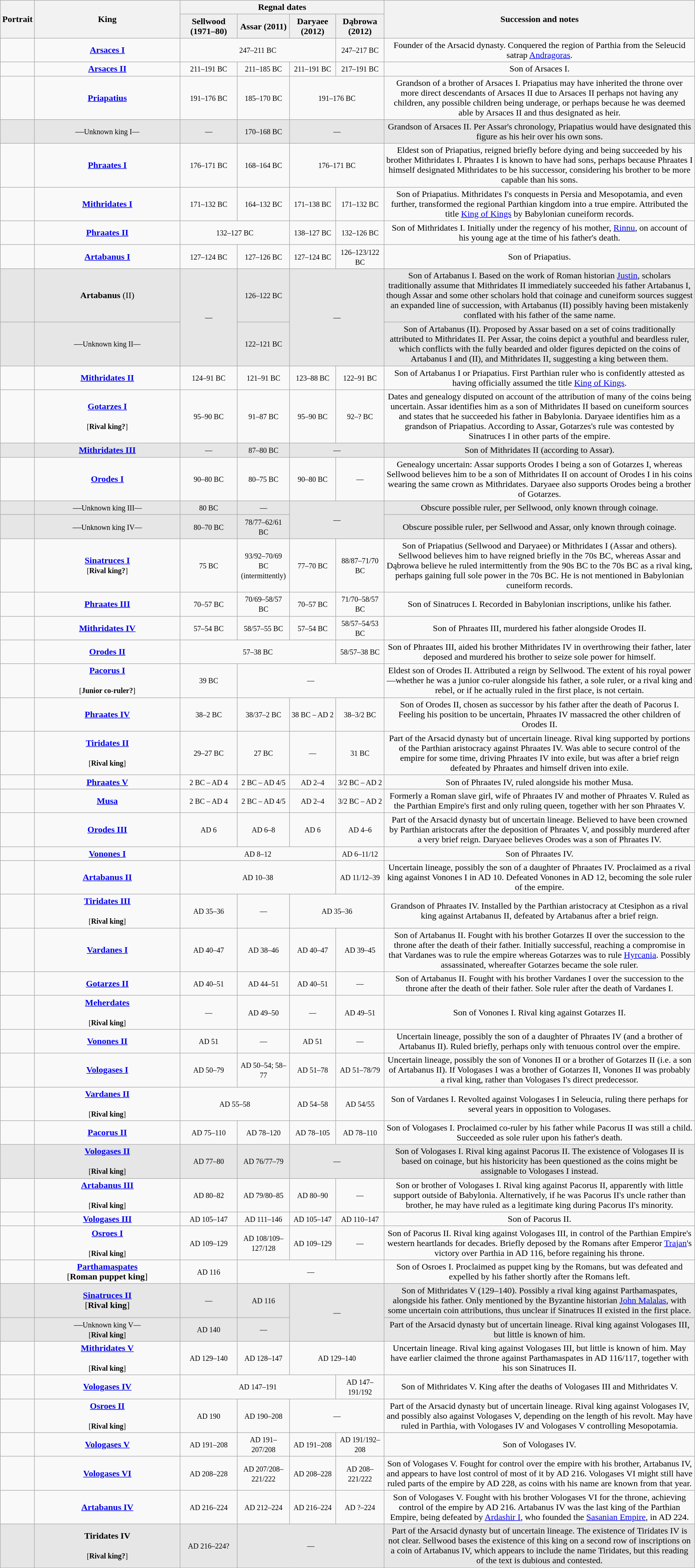<table class="wikitable" style="width:100%; text-align:center;">
<tr>
<th width="100px" rowspan=2>Portrait</th>
<th width="22%" rowspan=2>King</th>
<th width="30%" colspan=4>Regnal dates</th>
<th width="53%" rowspan=2>Succession and notes</th>
</tr>
<tr>
<td style="background:#efefef;"><strong>Sellwood (1971–80)</strong></td>
<td style="background:#efefef;"><strong>Assar (2011)</strong></td>
<td style="background:#efefef;"><strong>Daryaee (2012)</strong></td>
<td style="background:#efefef;"><strong>Dąbrowa (2012)</strong></td>
</tr>
<tr>
<td></td>
<td><strong><a href='#'>Arsaces I</a></strong><br><small></small></td>
<td colspan=3><small>247–211 BC</small></td>
<td><small>247–217 BC</small></td>
<td>Founder of the Arsacid dynasty. Conquered the region of Parthia from the Seleucid satrap <a href='#'>Andragoras</a>.</td>
</tr>
<tr>
<td></td>
<td><strong><a href='#'>Arsaces II</a></strong><br><small></small></td>
<td><small>211–191 BC</small></td>
<td><small>211–185 BC</small></td>
<td><small>211–191 BC</small></td>
<td><small>217–191 BC</small></td>
<td>Son of Arsaces I.</td>
</tr>
<tr>
<td></td>
<td><strong><a href='#'>Priapatius</a></strong><small><br></small></td>
<td><small>191–176 BC</small></td>
<td><small>185–170 BC</small></td>
<td colspan=2><small>191–176 BC</small></td>
<td>Grandson of a brother of Arsaces I. Priapatius may have inherited the throne over more direct descendants of Arsaces II due to Arsaces II perhaps not having any children, any possible children being underage, or perhaps because he was deemed able by Arsaces II and thus designated as heir.</td>
</tr>
<tr>
<td style="background:#E6E6E6;"></td>
<td style="background:#E6E6E6;">—<small>Unknown king I—</small></td>
<td style="background:#E6E6E6;"><small>—</small></td>
<td style="background:#E6E6E6;"><small>170–168 BC</small></td>
<td style="background:#E6E6E6;" colspan=2><small>—</small></td>
<td style="background:#E6E6E6;">Grandson of Arsaces II. Per Assar's chronology, Priapatius would have designated this figure as his heir over his own sons.</td>
</tr>
<tr>
<td></td>
<td><strong><a href='#'>Phraates I</a></strong><small><br></small></td>
<td><small>176–171 BC</small></td>
<td><small>168–164 BC</small></td>
<td colspan=2><small>176–171 BC</small></td>
<td>Eldest son of Priapatius, reigned briefly before dying and being succeeded by his brother Mithridates I. Phraates I is known to have had sons, perhaps because Phraates I himself designated Mithridates to be his successor, considering his brother to be more capable than his sons.</td>
</tr>
<tr>
<td></td>
<td><strong><a href='#'>Mithridates I</a></strong><small><br></small></td>
<td><small>171–132 BC</small></td>
<td><small>164–132 BC</small></td>
<td><small>171–138 BC</small></td>
<td><small>171–132 BC</small></td>
<td>Son of Priapatius. Mithridates I's conquests in Persia and Mesopotamia, and even further, transformed the regional Parthian kingdom into a true empire. Attributed the title <a href='#'>King of Kings</a> by Babylonian cuneiform records.</td>
</tr>
<tr>
<td></td>
<td><strong><a href='#'>Phraates II</a></strong><small><br></small></td>
<td colspan=2><small>132–127 BC</small></td>
<td><small>138–127 BC</small></td>
<td><small>132–126 BC</small></td>
<td>Son of Mithridates I. Initially under the regency of his mother, <a href='#'>Rinnu</a>, on account of his young age at the time of his father's death.</td>
</tr>
<tr>
<td></td>
<td><strong><a href='#'>Artabanus I</a></strong><small><br></small></td>
<td><small>127–124 BC</small></td>
<td><small>127–126 BC</small></td>
<td><small>127–124 BC</small></td>
<td><small>126–123/122 BC</small></td>
<td>Son of Priapatius.</td>
</tr>
<tr>
<td style="background:#E6E6E6;"></td>
<td style="background:#E6E6E6;"><strong>Artabanus</strong> (II)<small><br></small></td>
<td style="background:#E6E6E6;" rowspan=2><small>—</small></td>
<td style="background:#E6E6E6;"><small>126–122 BC</small></td>
<td style="background:#E6E6E6;" rowspan=2 colspan=2><small>—</small></td>
<td style="background:#E6E6E6;">Son of Artabanus I. Based on the work of Roman historian <a href='#'>Justin</a>, scholars traditionally assume that Mithridates II immediately succeeded his father Artabanus I, though Assar and some other scholars hold that coinage and cuneiform sources suggest an expanded line of succession, with Artabanus (II) possibly having been mistakenly conflated with his father of the same name.</td>
</tr>
<tr>
<td style="background:#E6E6E6;"></td>
<td style="background:#E6E6E6;">—<small>Unknown king II—</small></td>
<td style="background:#E6E6E6;"><small>122–121 BC</small></td>
<td style="background:#E6E6E6;">Son of Artabanus (II). Proposed by Assar based on a set of coins traditionally attributed to Mithridates II. Per Assar, the coins depict a youthful and beardless ruler, which conflicts with the fully bearded and older figures depicted on the coins of Artabanus I and (II), and Mithridates II, suggesting a king between them.</td>
</tr>
<tr>
<td></td>
<td><strong><a href='#'>Mithridates II</a></strong><small><br></small></td>
<td><small>124–91 BC</small></td>
<td><small>121–91 BC</small></td>
<td><small>123–88 BC</small></td>
<td><small>122–91 BC</small></td>
<td>Son of Artabanus I or Priapatius. First Parthian ruler who is confidently attested as having officially assumed the title <a href='#'>King of Kings</a>.</td>
</tr>
<tr>
<td></td>
<td><strong><a href='#'>Gotarzes I</a></strong><small><br><br>[<strong>Rival king?</strong>]</small></td>
<td><small>95–90 BC</small></td>
<td><small>91–87 BC</small></td>
<td><small>95–90 BC</small></td>
<td><small>92–? BC</small></td>
<td>Dates and genealogy disputed on account of the attribution of many of the coins being uncertain. Assar identifies him as a son of Mithridates II based on cuneiform sources and states that he succeeded his father in Babylonia. Daryaee identifies him as a grandson of Priapatius. According to Assar, Gotarzes's rule was contested by Sinatruces I in other parts of the empire.</td>
</tr>
<tr>
<td style="background:#E6E6E6;"></td>
<td style="background:#E6E6E6;"><strong><a href='#'>Mithridates III</a></strong><small><br></small></td>
<td style="background:#E6E6E6;"><small>—</small></td>
<td style="background:#E6E6E6;"><small>87–80 BC</small></td>
<td style="background:#E6E6E6;" colspan=2><small>—</small></td>
<td style="background:#E6E6E6;">Son of Mithridates II (according to Assar).</td>
</tr>
<tr>
<td></td>
<td><strong><a href='#'>Orodes I</a></strong><small><br></small></td>
<td><small>90–80 BC</small></td>
<td><small>80–75 BC</small></td>
<td><small>90–80 BC</small></td>
<td><small>—</small></td>
<td>Genealogy uncertain: Assar supports Orodes I being a son of Gotarzes I, whereas Sellwood believes him to be a son of Mithridates II on account of Orodes I in his coins wearing the same crown as Mithridates. Daryaee also supports Orodes being a brother of Gotarzes.</td>
</tr>
<tr>
<td style="background:#E6E6E6;"></td>
<td style="background:#E6E6E6;">—<small>Unknown king III—</small></td>
<td style="background:#E6E6E6;"><small>80 BC</small></td>
<td style="background:#E6E6E6;"><small>—</small></td>
<td style="background:#E6E6E6;" rowspan=2 colspan=2><small>—</small></td>
<td style="background:#E6E6E6;">Obscure possible ruler, per Sellwood, only known through coinage.</td>
</tr>
<tr>
<td style="background:#E6E6E6;"></td>
<td style="background:#E6E6E6;">—<small>Unknown king IV—</small></td>
<td style="background:#E6E6E6;"><small>80–70 BC</small></td>
<td style="background:#E6E6E6;"><small>78/77–62/61 BC</small></td>
<td style="background:#E6E6E6;">Obscure possible ruler, per Sellwood and Assar, only known through coinage.</td>
</tr>
<tr>
<td></td>
<td><strong><a href='#'>Sinatruces I</a></strong><small><br>[<strong>Rival king?</strong>]</small></td>
<td><small>75 BC</small></td>
<td><small>93/92–70/69 BC<br>(intermittently)</small></td>
<td><small>77–70 BC</small></td>
<td><small>88/87–71/70 BC</small></td>
<td>Son of Priapatius (Sellwood and Daryaee) or Mithridates I (Assar and others). Sellwood believes him to have reigned briefly in the 70s BC, whereas Assar and Dąbrowa believe he ruled intermittently from the 90s BC to the 70s BC as a rival king, perhaps gaining full sole power in the 70s BC. He is not mentioned in Babylonian cuneiform records.</td>
</tr>
<tr>
<td></td>
<td><strong><a href='#'>Phraates III</a></strong><small><br></small></td>
<td><small>70–57 BC</small></td>
<td><small>70/69–58/57 BC</small></td>
<td><small>70–57 BC</small></td>
<td><small>71/70–58/57 BC</small></td>
<td>Son of Sinatruces I. Recorded in Babylonian inscriptions, unlike his father.</td>
</tr>
<tr>
<td></td>
<td><strong><a href='#'>Mithridates IV</a></strong><small><br></small></td>
<td><small>57–54 BC</small></td>
<td><small>58/57–55 BC</small></td>
<td><small>57–54 BC</small></td>
<td><small>58/57–54/53 BC</small></td>
<td>Son of Phraates III, murdered his father alongside Orodes II.</td>
</tr>
<tr>
<td></td>
<td><strong><a href='#'>Orodes II</a></strong><br><small></small></td>
<td colspan=3><small>57–38 BC</small></td>
<td><small>58/57–38 BC</small></td>
<td>Son of Phraates III, aided his brother Mithridates IV in overthrowing their father, later deposed and murdered his brother to seize sole power for himself.</td>
</tr>
<tr>
<td></td>
<td><strong><a href='#'>Pacorus I</a></strong><br><small><br>[<strong>Junior co-ruler?</strong>]</small></td>
<td><small>39 BC</small></td>
<td colspan=3><small>—</small></td>
<td>Eldest son of Orodes II. Attributed a reign by Sellwood. The extent of his royal power—whether he was a junior co-ruler alongside his father, a sole ruler, or a rival king and rebel, or if he actually ruled in the first place, is not certain.</td>
</tr>
<tr>
<td></td>
<td><strong><a href='#'>Phraates IV</a></strong><br><small></small></td>
<td><small>38–2 BC</small></td>
<td><small>38/37–2 BC</small></td>
<td><small>38 BC – AD 2</small></td>
<td><small>38–3/2 BC</small></td>
<td>Son of Orodes II, chosen as successor by his father after the death of Pacorus I. Feeling his position to be uncertain, Phraates IV massacred the other children of Orodes II.</td>
</tr>
<tr>
<td></td>
<td><strong><a href='#'>Tiridates II</a></strong><br><small><br>[<strong>Rival king</strong>]</small></td>
<td><small>29–27 BC</small></td>
<td><small>27 BC</small></td>
<td><small>—</small></td>
<td><small>31 BC</small></td>
<td>Part of the Arsacid dynasty but of uncertain lineage. Rival king supported by portions of the Parthian aristocracy against Phraates IV. Was able to secure control of the empire for some time, driving Phraates IV into exile, but was after a brief reign defeated by Phraates and himself driven into exile.</td>
</tr>
<tr>
<td></td>
<td><strong><a href='#'>Phraates V</a></strong><br><small></small></td>
<td><small>2 BC – AD 4</small></td>
<td><small>2 BC – AD 4/5</small></td>
<td><small>AD 2–4</small></td>
<td><small>3/2 BC – AD 2</small></td>
<td>Son of Phraates IV, ruled alongside his mother Musa.</td>
</tr>
<tr>
<td></td>
<td><strong><a href='#'>Musa</a></strong></td>
<td><small>2 BC – AD 4</small></td>
<td><small>2 BC – AD 4/5</small></td>
<td><small>AD 2–4</small></td>
<td><small>3/2 BC – AD 2</small></td>
<td>Formerly a Roman slave girl, wife of Phraates IV and mother of Phraates V. Ruled as the Parthian Empire's first and only ruling queen, together with her son Phraates V.</td>
</tr>
<tr>
<td></td>
<td><strong><a href='#'>Orodes III</a></strong><br><small></small></td>
<td><small>AD 6</small></td>
<td><small>AD 6–8</small></td>
<td><small>AD 6</small></td>
<td><small>AD 4–6</small></td>
<td>Part of the Arsacid dynasty but of uncertain lineage. Believed to have been crowned by Parthian aristocrats after the deposition of Phraates V, and possibly murdered after a very brief reign. Daryaee believes Orodes was a son of Phraates IV.</td>
</tr>
<tr>
<td></td>
<td><strong><a href='#'>Vonones I</a></strong></td>
<td colspan=3><small>AD 8–12</small></td>
<td><small>AD 6–11/12</small></td>
<td>Son of Phraates IV.</td>
</tr>
<tr>
<td></td>
<td><strong><a href='#'>Artabanus II</a></strong><br><small></small></td>
<td colspan=3><small>AD 10–38</small></td>
<td><small>AD 11/12–39</small></td>
<td>Uncertain lineage, possibly the son of a daughter of Phraates IV. Proclaimed as a rival king against Vonones I in  AD 10. Defeated Vonones in AD 12, becoming the sole ruler of the empire.</td>
</tr>
<tr>
<td></td>
<td><strong><a href='#'>Tiridates III</a></strong><br><small><br>[<strong>Rival king</strong>]</small></td>
<td><small>AD 35–36</small></td>
<td><small>—</small></td>
<td colspan=2><small>AD 35–36</small></td>
<td>Grandson of Phraates IV. Installed by the Parthian aristocracy at Ctesiphon as a rival king against Artabanus II, defeated by Artabanus after a brief reign.</td>
</tr>
<tr>
<td></td>
<td><strong><a href='#'>Vardanes I</a></strong><br><small></small></td>
<td><small>AD 40–47</small></td>
<td><small>AD 38–46</small></td>
<td><small>AD 40–47</small></td>
<td><small>AD 39–45</small></td>
<td>Son of Artabanus II. Fought with his brother Gotarzes II over the succession to the throne after the death of their father. Initially successful, reaching a compromise in that Vardanes was to rule the empire whereas Gotarzes was to rule <a href='#'>Hyrcania</a>. Possibly assassinated, whereafter Gotarzes became the sole ruler.</td>
</tr>
<tr>
<td></td>
<td><strong><a href='#'>Gotarzes II</a></strong><br><small></small></td>
<td><small>AD 40–51</small></td>
<td><small>AD 44–51</small></td>
<td><small>AD 40–51</small></td>
<td><small>—</small></td>
<td>Son of Artabanus II. Fought with his brother Vardanes I over the succession to the throne after the death of their father. Sole ruler after the death of Vardanes I.</td>
</tr>
<tr>
<td></td>
<td><strong><a href='#'>Meherdates</a></strong><br><small><br>[<strong>Rival king</strong>]</small></td>
<td><small>—</small></td>
<td><small>AD 49–50</small></td>
<td><small>—</small></td>
<td><small>AD 49–51</small></td>
<td>Son of Vonones I. Rival king against Gotarzes II.</td>
</tr>
<tr>
<td></td>
<td><strong><a href='#'>Vonones II</a></strong></td>
<td><small>AD 51</small></td>
<td><small>—</small></td>
<td><small>AD 51</small></td>
<td><small>—</small></td>
<td>Uncertain lineage, possibly the son of a daughter of Phraates IV (and a brother of Artabanus II). Ruled briefly, perhaps only with tenuous control over the empire.</td>
</tr>
<tr>
<td></td>
<td><strong><a href='#'>Vologases I</a></strong><br><small></small></td>
<td><small>AD 50–79</small></td>
<td><small>AD 50–54; 58–77</small></td>
<td><small>AD 51–78</small></td>
<td><small>AD 51–78/79</small></td>
<td>Uncertain lineage, possibly the son of Vonones II or a brother of Gotarzes II (i.e. a son of Artabanus II). If Vologases I was a brother of Gotarzes II, Vonones II was probably a rival king, rather than Vologases I's direct predecessor.</td>
</tr>
<tr>
<td></td>
<td><strong><a href='#'>Vardanes II</a></strong><br><small><br>[<strong>Rival king</strong>]</small></td>
<td colspan=2><small>AD 55–58</small></td>
<td><small>AD 54–58</small></td>
<td><small>AD 54/55</small></td>
<td>Son of Vardanes I. Revolted against Vologases I in Seleucia, ruling there perhaps for several years in opposition to Vologases.</td>
</tr>
<tr>
<td></td>
<td><strong><a href='#'>Pacorus II</a></strong><br><small></small></td>
<td><small>AD 75–110</small></td>
<td><small>AD 78–120</small></td>
<td><small>AD 78–105</small></td>
<td><small>AD 78–110</small></td>
<td>Son of Vologases I. Proclaimed co-ruler by his father while Pacorus II was still a child. Succeeded as sole ruler upon his father's death.</td>
</tr>
<tr>
<td style="background:#E6E6E6;"></td>
<td style="background:#E6E6E6;"><strong><a href='#'>Vologases II</a></strong><br><small><br>[<strong>Rival king</strong>]</small></td>
<td style="background:#E6E6E6;"><small>AD 77–80</small></td>
<td style="background:#E6E6E6;"><small>AD 76/77–79</small></td>
<td style="background:#E6E6E6;" colspan=2><small>—</small></td>
<td style="background:#E6E6E6;">Son of Vologases I. Rival king against Pacorus II. The existence of Vologases II is based on coinage, but his historicity has been questioned as the coins might be assignable to Vologases I instead.</td>
</tr>
<tr>
<td></td>
<td><strong><a href='#'>Artabanus III</a></strong><br><small><br>[<strong>Rival king</strong>]</small></td>
<td><small>AD 80–82</small></td>
<td><small>AD 79/80–85</small></td>
<td><small>AD 80–90</small></td>
<td><small>—</small></td>
<td>Son or brother of Vologases I. Rival king against Pacorus II, apparently with little support outside of Babylonia. Alternatively, if he was Pacorus II's uncle rather than brother, he may have ruled as a legitimate king during Pacorus II's minority.</td>
</tr>
<tr>
<td></td>
<td><strong><a href='#'>Vologases III</a></strong><br><small></small></td>
<td><small>AD 105–147</small></td>
<td><small>AD 111–146</small></td>
<td><small>AD 105–147</small></td>
<td><small>AD 110–147</small></td>
<td>Son of Pacorus II.</td>
</tr>
<tr>
<td></td>
<td><strong><a href='#'>Osroes I</a></strong><br><small><br>[<strong>Rival king</strong>]</small></td>
<td><small>AD 109–129</small></td>
<td><small>AD 108/109–127/128</small></td>
<td><small>AD 109–129</small></td>
<td><small>—</small></td>
<td>Son of Pacorus II. Rival king against Vologases III, in control of the Parthian Empire's western heartlands for decades. Briefly deposed by the Romans after Emperor <a href='#'>Trajan</a>'s victory over Parthia in AD 116, before regaining his throne.</td>
</tr>
<tr>
<td></td>
<td><strong><a href='#'>Parthamaspates</a></strong><br>[<strong>Roman puppet king</strong>]</td>
<td><small>AD 116</small></td>
<td colspan=3><small>—</small></td>
<td>Son of Osroes I. Proclaimed as puppet king by the Romans, but was defeated and expelled by his father shortly after the Romans left.</td>
</tr>
<tr>
<td style="background:#E6E6E6;"></td>
<td style="background:#E6E6E6;"><strong><a href='#'>Sinatruces II</a></strong><br>[<strong>Rival king</strong>]</td>
<td style="background:#E6E6E6;"><small>—</small></td>
<td style="background:#E6E6E6;"><small>AD 116</small></td>
<td style="background:#E6E6E6;" rowspan=2 colspan=2><small>—</small></td>
<td style="background:#E6E6E6;">Son of Mithridates V (129–140). Possibly a rival king against Parthamaspates, alongside his father. Only mentioned by the Byzantine historian <a href='#'>John Malalas</a>, with some uncertain coin attributions, thus unclear if Sinatruces II existed in the first place.</td>
</tr>
<tr>
<td style="background:#E6E6E6;"></td>
<td style="background:#E6E6E6;">—<small>Unknown king V—<em><br></em>[<strong>Rival king</strong>]</small></td>
<td style="background:#E6E6E6;"><small>AD 140</small></td>
<td style="background:#E6E6E6;"><small>—</small></td>
<td style="background:#E6E6E6;">Part of the Arsacid dynasty but of uncertain lineage. Rival king against Vologases III, but little is known of him.</td>
</tr>
<tr>
<td></td>
<td><strong><a href='#'>Mithridates V</a></strong><br><small><br>[<strong>Rival king</strong>]</small></td>
<td><small>AD 129–140</small></td>
<td><small>AD 128–147</small></td>
<td colspan=2><small>AD 129–140</small></td>
<td>Uncertain lineage. Rival king against Vologases III, but little is known of him. May have earlier claimed the throne against Parthamaspates in AD 116/117, together with his son Sinatruces II.</td>
</tr>
<tr>
<td></td>
<td><strong><a href='#'>Vologases IV</a></strong><br><small></small></td>
<td colspan=3><small>AD 147–191</small></td>
<td><small>AD 147–191/192</small></td>
<td>Son of Mithridates V. King after the deaths of Vologases III and Mithridates V.</td>
</tr>
<tr>
<td></td>
<td><strong><a href='#'>Osroes II</a></strong><br><small><br>[<strong>Rival king</strong>]</small></td>
<td><small>AD 190</small></td>
<td><small>AD 190–208</small></td>
<td colspan=2><small>—</small></td>
<td>Part of the Arsacid dynasty but of uncertain lineage. Rival king against Vologases IV, and possibly also against Vologases V, depending on the length of his revolt. May have ruled in Parthia, with Vologases IV and Vologases V controlling Mesopotamia.</td>
</tr>
<tr>
<td></td>
<td><strong><a href='#'>Vologases V</a></strong><br><small></small></td>
<td><small>AD 191–208</small></td>
<td><small>AD 191–207/208</small></td>
<td><small>AD 191–208</small></td>
<td><small>AD 191/192–208</small></td>
<td>Son of Vologases IV.</td>
</tr>
<tr>
<td></td>
<td><strong><a href='#'>Vologases VI</a></strong><br><small></small></td>
<td><small>AD 208–228</small></td>
<td><small>AD 207/208–221/222</small></td>
<td><small>AD 208–228</small></td>
<td><small>AD 208–221/222</small></td>
<td>Son of Vologases V. Fought for control over the empire with his brother, Artabanus IV, and appears to have lost control of most of it by  AD 216. Vologases VI might still have ruled parts of the empire by AD 228, as coins with his name are known from that year.</td>
</tr>
<tr>
<td></td>
<td><strong><a href='#'>Artabanus IV</a></strong><br><small></small></td>
<td><small>AD 216–224</small></td>
<td><small>AD 212–224</small></td>
<td><small>AD 216–224</small></td>
<td><small>AD ?–224</small></td>
<td>Son of Vologases V. Fought with his brother Vologases VI for the throne, achieving control of the empire by  AD 216. Artabanus IV was the last king of the Parthian Empire, being defeated by <a href='#'>Ardashir I</a>, who founded the <a href='#'>Sasanian Empire</a>, in AD 224.</td>
</tr>
<tr>
<td style="background:#E6E6E6;"></td>
<td style="background:#E6E6E6;"><strong>Tiridates IV</strong><br><small><br>[<strong>Rival king?</strong>]</small></td>
<td style="background:#E6E6E6;"><small>AD 216–224?</small></td>
<td style="background:#E6E6E6;" colspan=3><small>—</small></td>
<td style="background:#E6E6E6;">Part of the Arsacid dynasty but of uncertain lineage. The existence of Tiridates IV is not clear. Sellwood bases the existence of this king on a second row of inscriptions on a coin of Artabanus IV, which appears to include the name Tiridates, but this reading of the text is dubious and contested.</td>
</tr>
</table>
